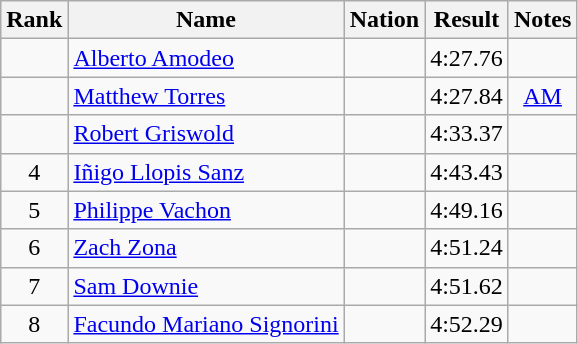<table class="wikitable sortable" style="text-align:center">
<tr>
<th>Rank</th>
<th>Name</th>
<th>Nation</th>
<th>Result</th>
<th>Notes</th>
</tr>
<tr>
<td></td>
<td align=left><a href='#'>Alberto Amodeo</a></td>
<td align=left></td>
<td>4:27.76</td>
<td></td>
</tr>
<tr>
<td></td>
<td align=left><a href='#'>Matthew Torres</a></td>
<td align=left></td>
<td>4:27.84</td>
<td><a href='#'>AM</a></td>
</tr>
<tr>
<td></td>
<td align=left><a href='#'>Robert Griswold</a></td>
<td align=left></td>
<td>4:33.37</td>
<td></td>
</tr>
<tr>
<td>4</td>
<td align=left><a href='#'>Iñigo Llopis Sanz</a></td>
<td align=left></td>
<td>4:43.43</td>
<td></td>
</tr>
<tr>
<td>5</td>
<td align=left><a href='#'>Philippe Vachon</a></td>
<td align=left></td>
<td>4:49.16</td>
<td></td>
</tr>
<tr>
<td>6</td>
<td align=left><a href='#'>Zach Zona</a></td>
<td align=left></td>
<td>4:51.24</td>
<td></td>
</tr>
<tr>
<td>7</td>
<td align=left><a href='#'>Sam Downie</a></td>
<td align=left></td>
<td>4:51.62</td>
<td></td>
</tr>
<tr>
<td>8</td>
<td align=left><a href='#'>Facundo Mariano Signorini</a></td>
<td align=left></td>
<td>4:52.29</td>
<td></td>
</tr>
</table>
